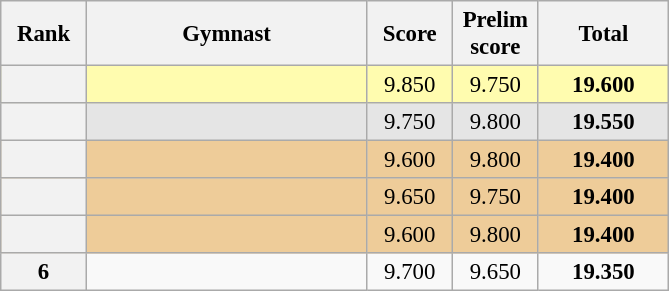<table class="wikitable sortable" style="text-align:center; font-size:95%">
<tr>
<th scope="col" style="width:50px;">Rank</th>
<th scope="col" style="width:180px;">Gymnast</th>
<th scope="col" style="width:50px;">Score</th>
<th scope="col" style="width:50px;">Prelim score</th>
<th scope="col" style="width:80px;">Total</th>
</tr>
<tr style="background:#fffcaf;">
<th scope=row style="text-align:center"></th>
<td style="text-align:left;"></td>
<td>9.850</td>
<td>9.750</td>
<td><strong>19.600</strong></td>
</tr>
<tr style="background:#e5e5e5;">
<th scope=row style="text-align:center"></th>
<td style="text-align:left;"></td>
<td>9.750</td>
<td>9.800</td>
<td><strong>19.550</strong></td>
</tr>
<tr style="background:#ec9;">
<th scope=row style="text-align:center"></th>
<td style="text-align:left;"></td>
<td>9.600</td>
<td>9.800</td>
<td><strong>19.400</strong></td>
</tr>
<tr style="background:#ec9;">
<th scope=row style="text-align:center"></th>
<td style="text-align:left;"></td>
<td>9.650</td>
<td>9.750</td>
<td><strong>19.400</strong></td>
</tr>
<tr style="background:#ec9;">
<th scope=row style="text-align:center"></th>
<td style="text-align:left;"></td>
<td>9.600</td>
<td>9.800</td>
<td><strong>19.400</strong></td>
</tr>
<tr>
<th scope=row style="text-align:center">6</th>
<td style="text-align:left;"></td>
<td>9.700</td>
<td>9.650</td>
<td><strong>19.350</strong></td>
</tr>
</table>
